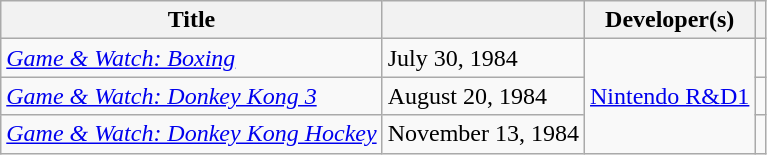<table class="wikitable plainrowheaders sortable">
<tr>
<th scope="col">Title</th>
<th scope="col" data-sort-type="date"></th>
<th scope="col">Developer(s)</th>
<th scope="col" class="unsortable"></th>
</tr>
<tr>
<td><em><a href='#'>Game & Watch: Boxing</a></em></td>
<td>July 30, 1984</td>
<td rowspan="3"><a href='#'>Nintendo R&D1</a></td>
<td></td>
</tr>
<tr>
<td><em><a href='#'>Game & Watch: Donkey Kong 3</a></em></td>
<td>August 20, 1984</td>
<td></td>
</tr>
<tr>
<td><em><a href='#'>Game & Watch: Donkey Kong Hockey</a></em></td>
<td>November 13, 1984</td>
<td></td>
</tr>
</table>
